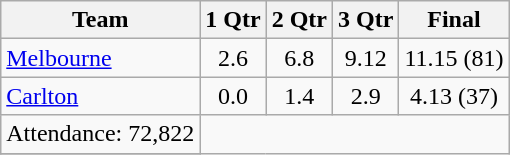<table class="wikitable">
<tr>
<th>Team</th>
<th>1 Qtr</th>
<th>2 Qtr</th>
<th>3 Qtr</th>
<th>Final</th>
</tr>
<tr>
<td><a href='#'>Melbourne</a></td>
<td align=center>2.6</td>
<td align=center>6.8</td>
<td align=center>9.12</td>
<td align=center>11.15 (81)</td>
</tr>
<tr>
<td><a href='#'>Carlton</a></td>
<td align=center>0.0</td>
<td align=center>1.4</td>
<td align=center>2.9</td>
<td align=center>4.13 (37)</td>
</tr>
<tr>
<td align=center>Attendance: 72,822</td>
</tr>
<tr>
</tr>
</table>
